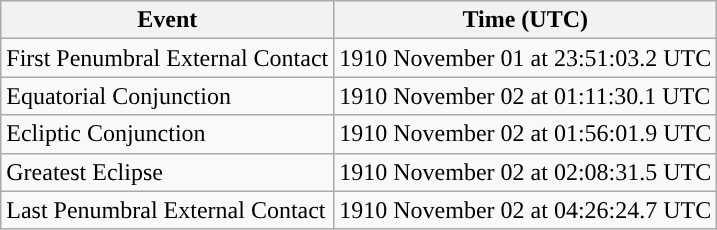<table class="wikitable">
<tr>
<th>Event</th>
<th>Time (UTC)</th>
</tr>
<tr>
<td>First Penumbral External Contact</td>
<td>1910 November 01 at 23:51:03.2 UTC</td>
</tr>
<tr>
<td>Equatorial Conjunction</td>
<td>1910 November 02 at 01:11:30.1 UTC</td>
</tr>
<tr>
<td>Ecliptic Conjunction</td>
<td>1910 November 02 at 01:56:01.9 UTC</td>
</tr>
<tr>
<td>Greatest Eclipse</td>
<td>1910 November 02 at 02:08:31.5 UTC</td>
</tr>
<tr>
<td>Last Penumbral External Contact</td>
<td>1910 November 02 at 04:26:24.7 UTC</td>
</tr>
</table>
